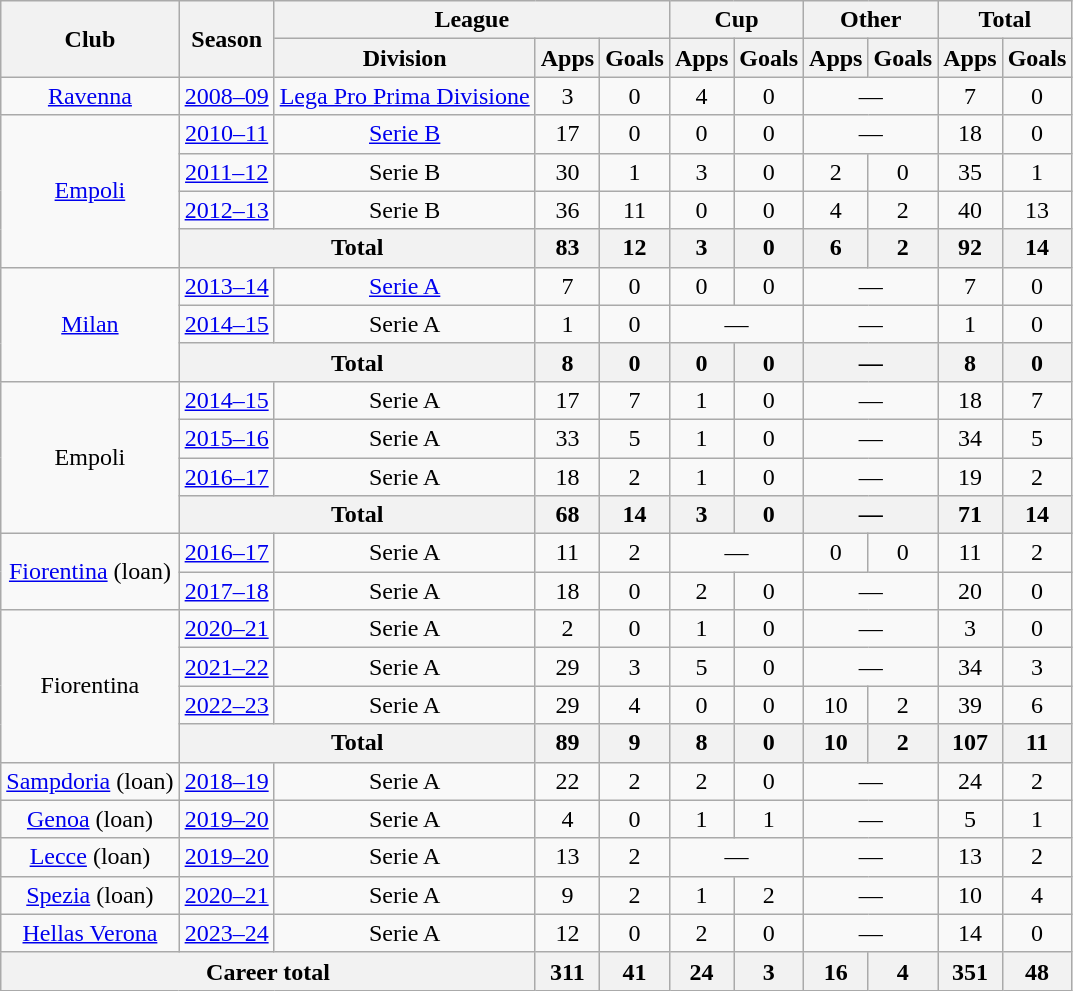<table class="wikitable" style="text-align: center">
<tr>
<th rowspan="2">Club</th>
<th rowspan="2">Season</th>
<th colspan="3">League</th>
<th colspan="2">Cup</th>
<th colspan="2">Other</th>
<th colspan="2">Total</th>
</tr>
<tr>
<th>Division</th>
<th>Apps</th>
<th>Goals</th>
<th>Apps</th>
<th>Goals</th>
<th>Apps</th>
<th>Goals</th>
<th>Apps</th>
<th>Goals</th>
</tr>
<tr>
<td rowspan="1"><a href='#'>Ravenna</a></td>
<td><a href='#'>2008–09</a></td>
<td><a href='#'>Lega Pro Prima Divisione</a></td>
<td>3</td>
<td>0</td>
<td>4</td>
<td>0</td>
<td colspan="2">—</td>
<td>7</td>
<td>0</td>
</tr>
<tr>
<td rowspan="4"><a href='#'>Empoli</a></td>
<td><a href='#'>2010–11</a></td>
<td><a href='#'>Serie B</a></td>
<td>17</td>
<td>0</td>
<td>0</td>
<td>0</td>
<td colspan="2">—</td>
<td>18</td>
<td>0</td>
</tr>
<tr>
<td><a href='#'>2011–12</a></td>
<td>Serie B</td>
<td>30</td>
<td>1</td>
<td>3</td>
<td>0</td>
<td>2</td>
<td>0</td>
<td>35</td>
<td>1</td>
</tr>
<tr>
<td><a href='#'>2012–13</a></td>
<td>Serie B</td>
<td>36</td>
<td>11</td>
<td>0</td>
<td>0</td>
<td>4</td>
<td>2</td>
<td>40</td>
<td>13</td>
</tr>
<tr>
<th colspan="2">Total</th>
<th>83</th>
<th>12</th>
<th>3</th>
<th>0</th>
<th>6</th>
<th>2</th>
<th>92</th>
<th>14</th>
</tr>
<tr>
<td rowspan="3"><a href='#'>Milan</a></td>
<td><a href='#'>2013–14</a></td>
<td><a href='#'>Serie A</a></td>
<td>7</td>
<td>0</td>
<td>0</td>
<td>0</td>
<td colspan="2">—</td>
<td>7</td>
<td>0</td>
</tr>
<tr>
<td><a href='#'>2014–15</a></td>
<td>Serie A</td>
<td>1</td>
<td>0</td>
<td colspan="2">—</td>
<td colspan="2">—</td>
<td>1</td>
<td>0</td>
</tr>
<tr>
<th colspan="2">Total</th>
<th>8</th>
<th>0</th>
<th>0</th>
<th>0</th>
<th colspan="2">—</th>
<th>8</th>
<th>0</th>
</tr>
<tr>
<td rowspan="4">Empoli</td>
<td><a href='#'>2014–15</a></td>
<td>Serie A</td>
<td>17</td>
<td>7</td>
<td>1</td>
<td>0</td>
<td colspan="2">—</td>
<td>18</td>
<td>7</td>
</tr>
<tr>
<td><a href='#'>2015–16</a></td>
<td>Serie A</td>
<td>33</td>
<td>5</td>
<td>1</td>
<td>0</td>
<td colspan="2">—</td>
<td>34</td>
<td>5</td>
</tr>
<tr>
<td><a href='#'>2016–17</a></td>
<td>Serie A</td>
<td>18</td>
<td>2</td>
<td>1</td>
<td>0</td>
<td colspan="2">—</td>
<td>19</td>
<td>2</td>
</tr>
<tr>
<th colspan="2">Total</th>
<th>68</th>
<th>14</th>
<th>3</th>
<th>0</th>
<th colspan="2">—</th>
<th>71</th>
<th>14</th>
</tr>
<tr>
<td rowspan="2"><a href='#'>Fiorentina</a> (loan)</td>
<td><a href='#'>2016–17</a></td>
<td>Serie A</td>
<td>11</td>
<td>2</td>
<td colspan="2">—</td>
<td>0</td>
<td>0</td>
<td>11</td>
<td>2</td>
</tr>
<tr>
<td><a href='#'>2017–18</a></td>
<td>Serie A</td>
<td>18</td>
<td>0</td>
<td>2</td>
<td>0</td>
<td colspan="2">—</td>
<td>20</td>
<td>0</td>
</tr>
<tr>
<td rowspan="4">Fiorentina</td>
<td><a href='#'>2020–21</a></td>
<td>Serie A</td>
<td>2</td>
<td>0</td>
<td>1</td>
<td>0</td>
<td colspan="2">—</td>
<td>3</td>
<td>0</td>
</tr>
<tr>
<td><a href='#'>2021–22</a></td>
<td>Serie A</td>
<td>29</td>
<td>3</td>
<td>5</td>
<td>0</td>
<td colspan="2">—</td>
<td>34</td>
<td>3</td>
</tr>
<tr>
<td><a href='#'>2022–23</a></td>
<td>Serie A</td>
<td>29</td>
<td>4</td>
<td>0</td>
<td>0</td>
<td>10</td>
<td>2</td>
<td>39</td>
<td>6</td>
</tr>
<tr>
<th colspan="2">Total</th>
<th>89</th>
<th>9</th>
<th>8</th>
<th>0</th>
<th>10</th>
<th>2</th>
<th>107</th>
<th>11</th>
</tr>
<tr>
<td><a href='#'>Sampdoria</a> (loan)</td>
<td><a href='#'>2018–19</a></td>
<td>Serie A</td>
<td>22</td>
<td>2</td>
<td>2</td>
<td>0</td>
<td colspan="2">—</td>
<td>24</td>
<td>2</td>
</tr>
<tr>
<td><a href='#'>Genoa</a> (loan)</td>
<td><a href='#'>2019–20</a></td>
<td>Serie A</td>
<td>4</td>
<td>0</td>
<td>1</td>
<td>1</td>
<td colspan="2">—</td>
<td>5</td>
<td>1</td>
</tr>
<tr>
<td><a href='#'>Lecce</a> (loan)</td>
<td><a href='#'>2019–20</a></td>
<td>Serie A</td>
<td>13</td>
<td>2</td>
<td colspan="2">—</td>
<td colspan="2">—</td>
<td>13</td>
<td>2</td>
</tr>
<tr>
<td><a href='#'>Spezia</a> (loan)</td>
<td><a href='#'>2020–21</a></td>
<td>Serie A</td>
<td>9</td>
<td>2</td>
<td>1</td>
<td>2</td>
<td colspan="2">—</td>
<td>10</td>
<td>4</td>
</tr>
<tr>
<td><a href='#'>Hellas Verona</a></td>
<td><a href='#'>2023–24</a></td>
<td>Serie A</td>
<td>12</td>
<td>0</td>
<td>2</td>
<td>0</td>
<td colspan="2">—</td>
<td>14</td>
<td>0</td>
</tr>
<tr>
<th colspan="3">Career total</th>
<th>311</th>
<th>41</th>
<th>24</th>
<th>3</th>
<th>16</th>
<th>4</th>
<th>351</th>
<th>48</th>
</tr>
</table>
